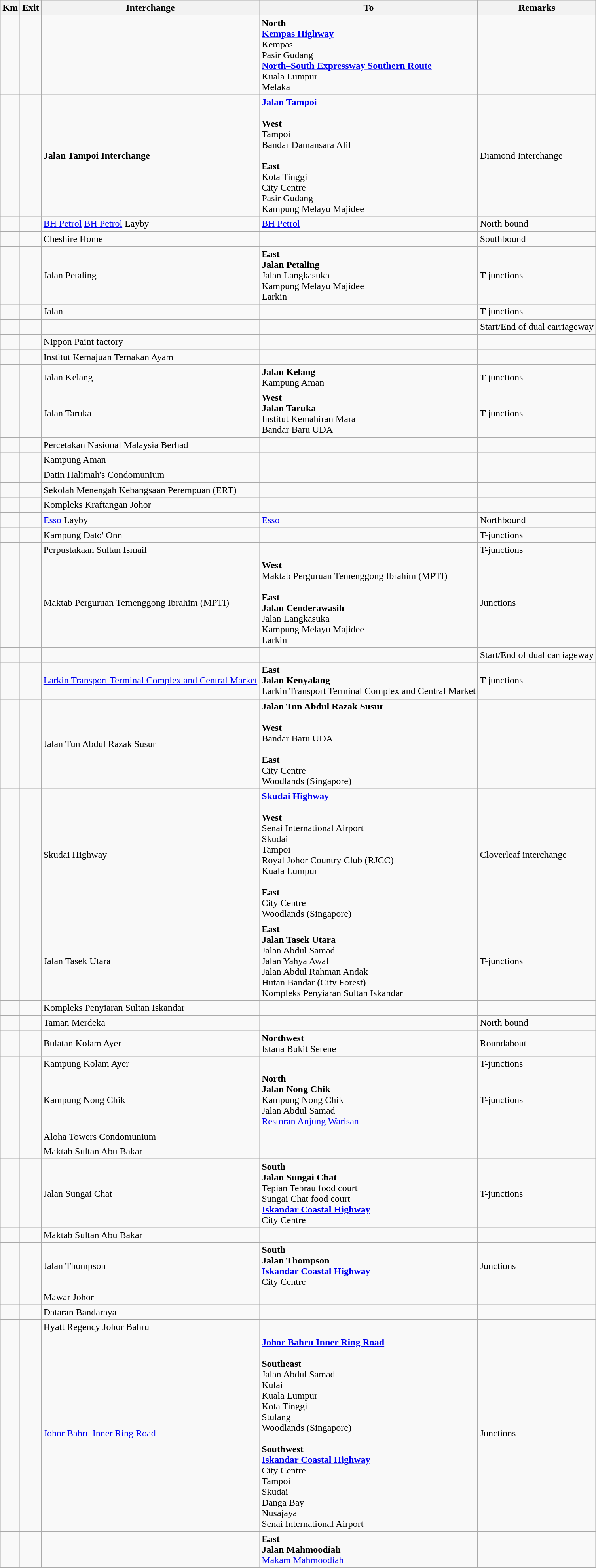<table class="wikitable">
<tr>
<th>Km</th>
<th>Exit</th>
<th>Interchange</th>
<th>To</th>
<th>Remarks</th>
</tr>
<tr>
<td></td>
<td></td>
<td></td>
<td><strong>North</strong><br> <strong><a href='#'>Kempas Highway</a></strong><br> Kempas<br> Pasir Gudang<br>  <strong><a href='#'>North–South Expressway Southern Route</a></strong><br>Kuala Lumpur<br>Melaka</td>
<td></td>
</tr>
<tr>
<td></td>
<td></td>
<td><strong>Jalan Tampoi Interchange</strong></td>
<td> <strong><a href='#'>Jalan Tampoi</a></strong><br><br><strong>West</strong><br> Tampoi<br> Bandar Damansara Alif<br><br><strong>East</strong><br>   Kota Tinggi<br>  City Centre<br> Pasir Gudang<br> Kampung Melayu Majidee</td>
<td>Diamond Interchange</td>
</tr>
<tr>
<td></td>
<td></td>
<td><a href='#'>BH Petrol</a> <a href='#'>BH Petrol</a> Layby</td>
<td><a href='#'>BH Petrol</a></td>
<td>North bound</td>
</tr>
<tr>
<td></td>
<td></td>
<td>Cheshire Home</td>
<td></td>
<td>Southbound</td>
</tr>
<tr>
<td></td>
<td></td>
<td>Jalan Petaling</td>
<td><strong>East</strong><br><strong>Jalan Petaling</strong><br>Jalan Langkasuka<br>Kampung Melayu Majidee<br>Larkin</td>
<td>T-junctions</td>
</tr>
<tr>
<td></td>
<td></td>
<td>Jalan --</td>
<td></td>
<td>T-junctions</td>
</tr>
<tr>
<td></td>
<td></td>
<td></td>
<td></td>
<td>Start/End of dual carriageway</td>
</tr>
<tr>
<td></td>
<td></td>
<td>Nippon Paint factory</td>
<td></td>
<td></td>
</tr>
<tr>
<td></td>
<td></td>
<td>Institut Kemajuan Ternakan Ayam</td>
<td></td>
<td></td>
</tr>
<tr>
<td></td>
<td></td>
<td>Jalan Kelang</td>
<td><strong>Jalan Kelang</strong><br>Kampung Aman</td>
<td>T-junctions</td>
</tr>
<tr>
<td></td>
<td></td>
<td>Jalan Taruka</td>
<td><strong>West</strong><br><strong>Jalan Taruka</strong><br>Institut Kemahiran Mara<br>Bandar Baru UDA</td>
<td>T-junctions</td>
</tr>
<tr>
<td></td>
<td></td>
<td>Percetakan Nasional Malaysia Berhad</td>
<td></td>
<td></td>
</tr>
<tr>
<td></td>
<td></td>
<td>Kampung Aman</td>
<td></td>
</tr>
<tr>
<td></td>
<td></td>
<td>Datin Halimah's Condomunium</td>
<td></td>
<td></td>
</tr>
<tr>
<td></td>
<td></td>
<td>Sekolah Menengah Kebangsaan Perempuan (ERT)</td>
<td></td>
<td></td>
</tr>
<tr>
<td></td>
<td></td>
<td>Kompleks Kraftangan Johor</td>
<td></td>
<td></td>
</tr>
<tr>
<td></td>
<td></td>
<td><a href='#'>Esso</a> Layby</td>
<td><a href='#'>Esso</a></td>
<td>Northbound</td>
</tr>
<tr>
<td></td>
<td></td>
<td>Kampung Dato' Onn</td>
<td></td>
<td>T-junctions</td>
</tr>
<tr>
<td></td>
<td></td>
<td>Perpustakaan Sultan Ismail</td>
<td></td>
<td>T-junctions</td>
</tr>
<tr>
<td></td>
<td></td>
<td>Maktab Perguruan Temenggong Ibrahim (MPTI)</td>
<td><strong>West</strong><br>Maktab Perguruan Temenggong Ibrahim (MPTI)<br><br><strong>East</strong><br><strong>Jalan Cenderawasih</strong><br>Jalan Langkasuka<br>Kampung Melayu Majidee<br>Larkin</td>
<td>Junctions</td>
</tr>
<tr>
<td></td>
<td></td>
<td></td>
<td></td>
<td>Start/End of dual carriageway</td>
</tr>
<tr>
<td></td>
<td></td>
<td><a href='#'>Larkin Transport Terminal Complex and Central Market</a></td>
<td><strong>East</strong><br><strong>Jalan Kenyalang</strong><br> Larkin Transport Terminal Complex and Central Market</td>
<td>T-junctions</td>
</tr>
<tr>
<td></td>
<td></td>
<td>Jalan Tun Abdul Razak Susur</td>
<td><strong>Jalan Tun Abdul Razak Susur</strong><br><br><strong>West</strong><br>Bandar Baru UDA<br><br><strong>East</strong><br> City Centre<br> Woodlands (Singapore)</td>
<td></td>
</tr>
<tr>
<td></td>
<td></td>
<td>Skudai Highway</td>
<td>  <strong><a href='#'>Skudai Highway</a></strong><br><br><strong>West</strong><br> Senai International Airport <br> Skudai<br> Tampoi<br> Royal Johor Country Club (RJCC)<br>  Kuala Lumpur<br><br><strong>East</strong><br> City Centre<br> Woodlands (Singapore)</td>
<td>Cloverleaf interchange</td>
</tr>
<tr>
<td></td>
<td></td>
<td>Jalan Tasek Utara</td>
<td><strong>East</strong><br><strong>Jalan Tasek Utara</strong><br>Jalan Abdul Samad<br>Jalan Yahya Awal<br>Jalan Abdul Rahman Andak<br>Hutan Bandar (City Forest)<br>Kompleks Penyiaran Sultan Iskandar</td>
<td>T-junctions</td>
</tr>
<tr>
<td></td>
<td></td>
<td>Kompleks Penyiaran Sultan Iskandar</td>
<td></td>
<td></td>
</tr>
<tr>
<td></td>
<td></td>
<td>Taman Merdeka</td>
<td></td>
<td>North bound</td>
</tr>
<tr>
<td></td>
<td></td>
<td>Bulatan Kolam Ayer</td>
<td><strong>Northwest</strong><br>Istana Bukit Serene</td>
<td>Roundabout</td>
</tr>
<tr>
<td></td>
<td></td>
<td>Kampung Kolam Ayer</td>
<td></td>
<td>T-junctions</td>
</tr>
<tr>
<td></td>
<td></td>
<td>Kampung Nong Chik</td>
<td><strong>North</strong><br><strong>Jalan Nong Chik</strong><br>Kampung Nong Chik<br>Jalan Abdul Samad<br><a href='#'>Restoran Anjung Warisan</a></td>
<td>T-junctions</td>
</tr>
<tr>
<td></td>
<td></td>
<td>Aloha Towers Condomunium</td>
<td></td>
<td></td>
</tr>
<tr>
<td></td>
<td></td>
<td>Maktab Sultan Abu Bakar</td>
<td></td>
<td></td>
</tr>
<tr>
<td></td>
<td></td>
<td>Jalan Sungai Chat</td>
<td><strong>South</strong><br><strong>Jalan Sungai Chat</strong><br> Tepian Tebrau food court<br> Sungai Chat food court<br> <strong><a href='#'>Iskandar Coastal Highway</a></strong><br>City Centre</td>
<td>T-junctions</td>
</tr>
<tr>
<td></td>
<td></td>
<td>Maktab Sultan Abu Bakar</td>
<td></td>
<td></td>
</tr>
<tr>
<td></td>
<td></td>
<td>Jalan Thompson</td>
<td><strong>South</strong><br><strong>Jalan Thompson</strong><br> <strong><a href='#'>Iskandar Coastal Highway</a></strong><br>City Centre</td>
<td>Junctions</td>
</tr>
<tr>
<td></td>
<td></td>
<td>Mawar Johor</td>
<td></td>
<td></td>
</tr>
<tr>
<td></td>
<td></td>
<td>Dataran Bandaraya</td>
<td></td>
<td></td>
</tr>
<tr>
<td></td>
<td></td>
<td>Hyatt Regency Johor Bahru</td>
<td></td>
<td></td>
</tr>
<tr>
<td></td>
<td></td>
<td><a href='#'>Johor Bahru Inner Ring Road</a></td>
<td> <strong><a href='#'>Johor Bahru Inner Ring Road</a></strong><br><br><strong>Southeast</strong><br> Jalan Abdul Samad<br> Kulai<br>  Kuala Lumpur<br>  Kota Tinggi<br> Stulang<br> Woodlands (Singapore)<br><br><strong>Southwest</strong><br> <strong><a href='#'>Iskandar Coastal Highway</a></strong><br> City Centre<br> Tampoi<br> Skudai<br> Danga Bay<br> Nusajaya<br> Senai International Airport </td>
<td>Junctions</td>
</tr>
<tr>
<td></td>
<td></td>
<td></td>
<td><strong>East</strong><br><strong>Jalan Mahmoodiah</strong><br><a href='#'>Makam Mahmoodiah</a></td>
<td></td>
</tr>
</table>
